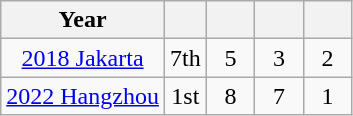<table class = "wikitable" style = "text-align: center;">
<tr>
<th>Year</th>
<th></th>
<th width = 25px></th>
<th width = 25px></th>
<th width = 25px></th>
</tr>
<tr>
<td> <a href='#'> 2018 Jakarta</a></td>
<td>7th</td>
<td>5</td>
<td>3</td>
<td>2</td>
</tr>
<tr>
<td> <a href='#'> 2022 Hangzhou</a></td>
<td>1st</td>
<td>8</td>
<td>7</td>
<td>1</td>
</tr>
</table>
